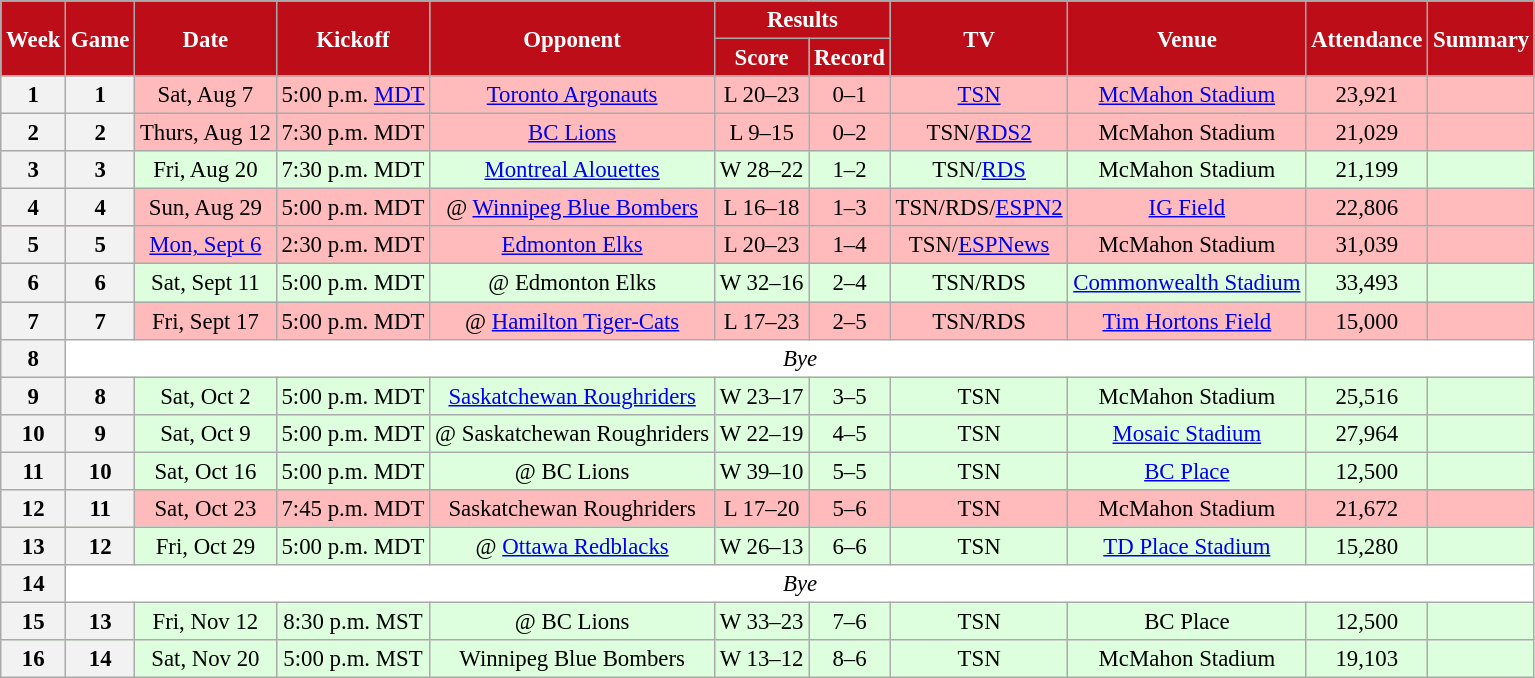<table class="wikitable" style="font-size: 95%;">
<tr>
<th style="background:#BD0D18;color:#FFFFFF;" rowspan=2>Week</th>
<th style="background:#BD0D18;color:#FFFFFF;" rowspan=2>Game</th>
<th style="background:#BD0D18;color:#FFFFFF;" rowspan=2>Date</th>
<th style="background:#BD0D18;color:#FFFFFF;" rowspan=2>Kickoff</th>
<th style="background:#BD0D18;color:#FFFFFF;" rowspan=2>Opponent</th>
<th style="background:#BD0D18;color:#FFFFFF;" colspan=2>Results</th>
<th style="background:#BD0D18;color:#FFFFFF;" rowspan=2>TV</th>
<th style="background:#BD0D18;color:#FFFFFF;" rowspan=2>Venue</th>
<th style="background:#BD0D18;color:#FFFFFF;" rowspan=2>Attendance</th>
<th style="background:#BD0D18;color:#FFFFFF;" rowspan=2>Summary</th>
</tr>
<tr>
<th style="background:#BD0D18;color:#FFFFFF;">Score</th>
<th style="background:#BD0D18;color:#FFFFFF;">Record</th>
</tr>
<tr align="center" bgcolor="ffbbbb">
<th align="center">1</th>
<th align="center">1</th>
<td align="center">Sat, Aug 7</td>
<td align="center">5:00 p.m. <a href='#'>MDT</a></td>
<td align="center"><a href='#'>Toronto Argonauts</a></td>
<td align="center">L 20–23</td>
<td align="center">0–1</td>
<td align="center"><a href='#'>TSN</a></td>
<td align="center"><a href='#'>McMahon Stadium</a></td>
<td align="center">23,921</td>
<td align="center"></td>
</tr>
<tr align="center" bgcolor="ffbbbb">
<th align="center">2</th>
<th align="center">2</th>
<td align="center">Thurs, Aug 12</td>
<td align="center">7:30 p.m. MDT</td>
<td align="center"><a href='#'>BC Lions</a></td>
<td align="center">L 9–15</td>
<td align="center">0–2</td>
<td align="center">TSN/<a href='#'>RDS2</a></td>
<td align="center">McMahon Stadium</td>
<td align="center">21,029</td>
<td align="center"></td>
</tr>
<tr align="center" bgcolor="ddffdd">
<th align="center">3</th>
<th align="center">3</th>
<td align="center">Fri, Aug 20</td>
<td align="center">7:30 p.m. MDT</td>
<td align="center"><a href='#'>Montreal Alouettes</a></td>
<td align="center">W 28–22</td>
<td align="center">1–2</td>
<td align="center">TSN/<a href='#'>RDS</a></td>
<td align="center">McMahon Stadium</td>
<td align="center">21,199</td>
<td align="center"></td>
</tr>
<tr align="center" bgcolor="ffbbbb">
<th align="center">4</th>
<th align="center">4</th>
<td align="center">Sun, Aug 29</td>
<td align="center">5:00 p.m. MDT</td>
<td align="center">@ <a href='#'>Winnipeg Blue Bombers</a></td>
<td align="center">L 16–18</td>
<td align="center">1–3</td>
<td align="center">TSN/RDS/<a href='#'>ESPN2</a></td>
<td align="center"><a href='#'>IG Field</a></td>
<td align="center">22,806</td>
<td align="center"></td>
</tr>
<tr align="center" bgcolor="ffbbbb">
<th align="center">5</th>
<th align="center">5</th>
<td align="center"><a href='#'>Mon, Sept 6</a></td>
<td align="center">2:30 p.m. MDT</td>
<td align="center"><a href='#'>Edmonton Elks</a></td>
<td align="center">L 20–23</td>
<td align="center">1–4</td>
<td align="center">TSN/<a href='#'>ESPNews</a></td>
<td align="center">McMahon Stadium</td>
<td align="center">31,039</td>
<td align="center"></td>
</tr>
<tr align="center" bgcolor="ddffdd">
<th align="center">6</th>
<th align="center">6</th>
<td align="center">Sat, Sept 11</td>
<td align="center">5:00 p.m. MDT</td>
<td align="center">@ Edmonton Elks</td>
<td align="center">W 32–16</td>
<td align="center">2–4</td>
<td align="center">TSN/RDS</td>
<td align="center"><a href='#'>Commonwealth Stadium</a></td>
<td align="center">33,493</td>
<td align="center"></td>
</tr>
<tr align="center" bgcolor="ffbbbb">
<th align="center">7</th>
<th align="center">7</th>
<td align="center">Fri, Sept 17</td>
<td align="center">5:00 p.m. MDT</td>
<td align="center">@ <a href='#'>Hamilton Tiger-Cats</a></td>
<td align="center">L 17–23</td>
<td align="center">2–5</td>
<td align="center">TSN/RDS</td>
<td align="center"><a href='#'>Tim Hortons Field</a></td>
<td align="center">15,000</td>
<td align="center"></td>
</tr>
<tr align="center" bgcolor="ffffff">
<th align="center">8</th>
<td colspan=10 align="center" valign="middle"><em>Bye</em></td>
</tr>
<tr align="center" bgcolor="ddffdd">
<th align="center">9</th>
<th align="center">8</th>
<td align="center">Sat, Oct 2</td>
<td align="center">5:00 p.m. MDT</td>
<td align="center"><a href='#'>Saskatchewan Roughriders</a></td>
<td align="center">W 23–17</td>
<td align="center">3–5</td>
<td align="center">TSN</td>
<td align="center">McMahon Stadium</td>
<td align="center">25,516</td>
<td align="center"></td>
</tr>
<tr align="center" bgcolor="ddffdd">
<th align="center">10</th>
<th align="center">9</th>
<td align="center">Sat, Oct 9</td>
<td align="center">5:00 p.m. MDT</td>
<td align="center">@ Saskatchewan Roughriders</td>
<td align="center">W 22–19</td>
<td align="center">4–5</td>
<td align="center">TSN</td>
<td align="center"><a href='#'>Mosaic Stadium</a></td>
<td align="center">27,964</td>
<td align="center"></td>
</tr>
<tr align="center" bgcolor="ddffdd">
<th align="center">11</th>
<th align="center">10</th>
<td align="center">Sat, Oct 16</td>
<td align="center">5:00 p.m. MDT</td>
<td align="center">@ BC Lions</td>
<td align="center">W 39–10</td>
<td align="center">5–5</td>
<td align="center">TSN</td>
<td align="center"><a href='#'>BC Place</a></td>
<td align="center">12,500</td>
<td align="center"></td>
</tr>
<tr align="center" bgcolor="ffbbbb">
<th align="center">12</th>
<th align="center">11</th>
<td align="center">Sat, Oct 23</td>
<td align="center">7:45 p.m. MDT</td>
<td align="center">Saskatchewan Roughriders</td>
<td align="center">L 17–20</td>
<td align="center">5–6</td>
<td align="center">TSN</td>
<td align="center">McMahon Stadium</td>
<td align="center">21,672</td>
<td align="center"></td>
</tr>
<tr align="center" bgcolor="ddffdd">
<th align="center">13</th>
<th align="center">12</th>
<td align="center">Fri, Oct 29</td>
<td align="center">5:00 p.m. MDT</td>
<td align="center">@ <a href='#'>Ottawa Redblacks</a></td>
<td align="center">W 26–13</td>
<td align="center">6–6</td>
<td align="center">TSN</td>
<td align="center"><a href='#'>TD Place Stadium</a></td>
<td align="center">15,280</td>
<td align="center"></td>
</tr>
<tr align="center" bgcolor="ffffff">
<th align="center">14</th>
<td colspan=10 align="center" valign="middle"><em>Bye</em></td>
</tr>
<tr align="center" bgcolor="ddffdd">
<th align="center">15</th>
<th align="center">13</th>
<td align="center">Fri, Nov 12</td>
<td align="center">8:30 p.m. MST</td>
<td align="center">@ BC Lions</td>
<td align="center">W 33–23</td>
<td align="center">7–6</td>
<td align="center">TSN</td>
<td align="center">BC Place</td>
<td align="center">12,500</td>
<td align="center"></td>
</tr>
<tr align="center" bgcolor="ddffdd">
<th align="center">16</th>
<th align="center">14</th>
<td align="center">Sat, Nov 20</td>
<td align="center">5:00 p.m. MST</td>
<td align="center">Winnipeg Blue Bombers</td>
<td align="center">W 13–12</td>
<td align="center">8–6</td>
<td align="center">TSN</td>
<td align="center">McMahon Stadium</td>
<td align="center">19,103</td>
<td align="center"></td>
</tr>
</table>
